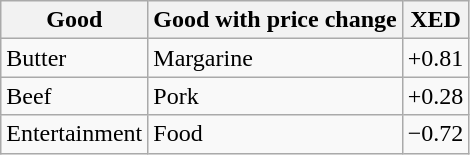<table class="wikitable">
<tr>
<th>Good</th>
<th>Good with price change</th>
<th>XED</th>
</tr>
<tr>
<td>Butter</td>
<td>Margarine</td>
<td>+0.81</td>
</tr>
<tr>
<td>Beef</td>
<td>Pork</td>
<td>+0.28</td>
</tr>
<tr>
<td>Entertainment</td>
<td>Food</td>
<td>−0.72</td>
</tr>
</table>
